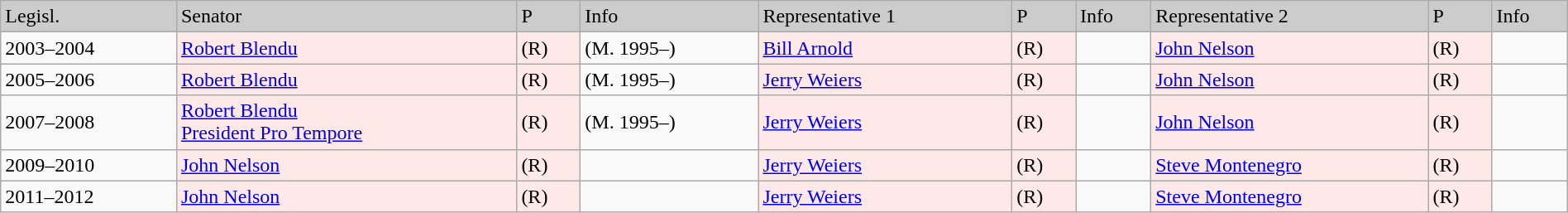<table class=wikitable width="100%" border="1">
<tr style="background-color:#cccccc;">
<td>Legisl.</td>
<td>Senator</td>
<td>P</td>
<td>Info</td>
<td>Representative 1</td>
<td>P</td>
<td>Info</td>
<td>Representative 2</td>
<td>P</td>
<td>Info</td>
</tr>
<tr>
<td>2003–2004</td>
<td style="background:#FFE8E8"><a href='#'>Robert Blendu</a></td>
<td style="background:#FFE8E8">(R)</td>
<td> (M. 1995–)</td>
<td style="background:#FFE8E8"><a href='#'>Bill Arnold</a></td>
<td style="background:#FFE8E8">(R)</td>
<td></td>
<td style="background:#FFE8E8"><a href='#'>John Nelson</a></td>
<td style="background:#FFE8E8">(R)</td>
<td></td>
</tr>
<tr>
<td>2005–2006</td>
<td style="background:#FFE8E8"><a href='#'>Robert Blendu</a></td>
<td style="background:#FFE8E8">(R)</td>
<td> (M. 1995–)</td>
<td style="background:#FFE8E8"><a href='#'>Jerry Weiers</a></td>
<td style="background:#FFE8E8">(R)</td>
<td></td>
<td style="background:#FFE8E8"><a href='#'>John Nelson</a></td>
<td style="background:#FFE8E8">(R)</td>
<td></td>
</tr>
<tr>
<td>2007–2008</td>
<td style="background:#FFE8E8"><a href='#'>Robert Blendu</a> <br><a href='#'>President Pro Tempore</a></td>
<td style="background:#FFE8E8">(R)</td>
<td> (M. 1995–)</td>
<td style="background:#FFE8E8"><a href='#'>Jerry Weiers</a></td>
<td style="background:#FFE8E8">(R)</td>
<td></td>
<td style="background:#FFE8E8"><a href='#'>John Nelson</a></td>
<td style="background:#FFE8E8">(R)</td>
<td></td>
</tr>
<tr>
<td>2009–2010</td>
<td style="background:#FFE8E8"><a href='#'>John Nelson</a></td>
<td style="background:#FFE8E8">(R)</td>
<td></td>
<td style="background:#FFE8E8"><a href='#'>Jerry Weiers</a></td>
<td style="background:#FFE8E8">(R)</td>
<td></td>
<td style="background:#FFE8E8"><a href='#'>Steve Montenegro</a></td>
<td style="background:#FFE8E8">(R)</td>
<td></td>
</tr>
<tr>
<td>2011–2012</td>
<td style="background:#FFE8E8"><a href='#'>John Nelson</a></td>
<td style="background:#FFE8E8">(R)</td>
<td></td>
<td style="background:#FFE8E8"><a href='#'>Jerry Weiers</a></td>
<td style="background:#FFE8E8">(R)</td>
<td></td>
<td style="background:#FFE8E8"><a href='#'>Steve Montenegro</a></td>
<td style="background:#FFE8E8">(R)</td>
<td></td>
</tr>
</table>
